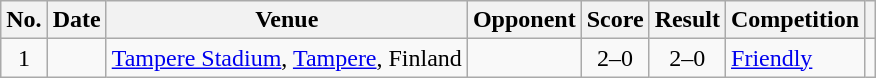<table class="wikitable sortable">
<tr>
<th scope="col">No.</th>
<th scope="col">Date</th>
<th scope="col">Venue</th>
<th scope="col">Opponent</th>
<th scope="col">Score</th>
<th scope="col">Result</th>
<th scope="col">Competition</th>
<th scope="col" class="unsortable"></th>
</tr>
<tr>
<td align="center">1</td>
<td></td>
<td><a href='#'>Tampere Stadium</a>, <a href='#'>Tampere</a>, Finland</td>
<td></td>
<td align="center">2–0</td>
<td align="center">2–0</td>
<td><a href='#'>Friendly</a></td>
<td></td>
</tr>
</table>
